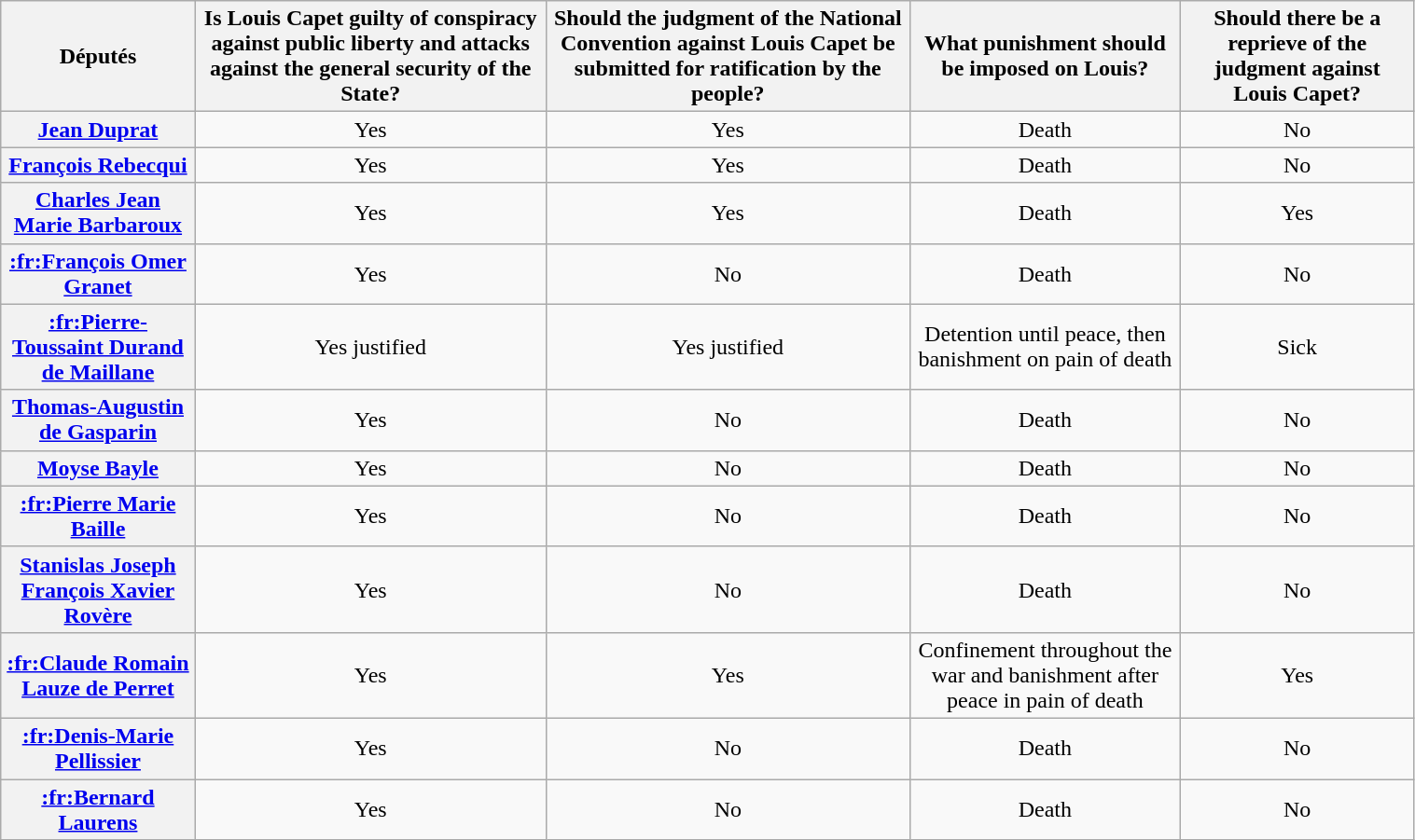<table class="wikitable sortable" style="text-align:center; width:80%;">
<tr>
<th scope="col">Députés</th>
<th scope=col>Is Louis Capet guilty of conspiracy against public liberty and attacks against the general security of the State?</th>
<th scope=col>Should the judgment of the National Convention against Louis Capet be submitted for ratification by the people?</th>
<th scope=col>What punishment should be imposed on Louis?</th>
<th scope=col>Should there be a reprieve of the judgment against Louis Capet?</th>
</tr>
<tr>
<th scope="row"><a href='#'>Jean Duprat</a></th>
<td>Yes</td>
<td>Yes</td>
<td>Death</td>
<td>No</td>
</tr>
<tr>
<th scope="row"><a href='#'>François Rebecqui</a></th>
<td>Yes</td>
<td>Yes</td>
<td>Death</td>
<td>No</td>
</tr>
<tr>
<th scope="row"><a href='#'>Charles Jean Marie Barbaroux</a></th>
<td>Yes</td>
<td>Yes</td>
<td>Death</td>
<td>Yes</td>
</tr>
<tr>
<th scope="row"><a href='#'>:fr:François Omer Granet</a></th>
<td>Yes</td>
<td>No</td>
<td>Death</td>
<td>No</td>
</tr>
<tr>
<th scope="row"><a href='#'>:fr:Pierre-Toussaint Durand de Maillane</a></th>
<td>Yes justified</td>
<td>Yes justified</td>
<td>Detention until peace, then banishment on pain of death</td>
<td>Sick</td>
</tr>
<tr>
<th scope="row"><a href='#'>Thomas-Augustin de Gasparin</a></th>
<td>Yes</td>
<td>No</td>
<td>Death</td>
<td>No</td>
</tr>
<tr>
<th scope="row"><a href='#'>Moyse Bayle</a></th>
<td>Yes</td>
<td>No</td>
<td>Death</td>
<td>No</td>
</tr>
<tr>
<th><a href='#'>:fr:Pierre Marie Baille</a></th>
<td>Yes</td>
<td>No</td>
<td>Death</td>
<td>No</td>
</tr>
<tr>
<th><a href='#'>Stanislas Joseph François Xavier Rovère</a></th>
<td>Yes</td>
<td>No</td>
<td>Death</td>
<td>No</td>
</tr>
<tr>
<th><a href='#'>:fr:Claude Romain Lauze de Perret</a></th>
<td>Yes</td>
<td>Yes</td>
<td>Confinement throughout the war and banishment after peace in pain of death</td>
<td>Yes</td>
</tr>
<tr>
<th><a href='#'>:fr:Denis-Marie Pellissier</a></th>
<td>Yes</td>
<td>No</td>
<td>Death</td>
<td>No</td>
</tr>
<tr>
<th><a href='#'>:fr:Bernard Laurens</a></th>
<td>Yes</td>
<td>No</td>
<td>Death</td>
<td>No</td>
</tr>
</table>
